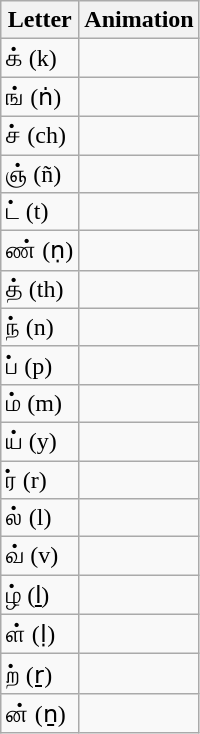<table class="wikitable mw-collapsible mw-collapsed">
<tr>
<th>Letter</th>
<th>Animation</th>
</tr>
<tr>
<td><span>க் (k)</span></td>
<td></td>
</tr>
<tr>
<td><span>ங் (ṅ)</span></td>
<td></td>
</tr>
<tr>
<td><span>ச் (ch)</span></td>
<td></td>
</tr>
<tr>
<td><span>ஞ் (ñ)</span></td>
<td></td>
</tr>
<tr>
<td><span>ட் (t)</span></td>
<td></td>
</tr>
<tr>
<td><span>ண் (ṇ)</span></td>
<td></td>
</tr>
<tr>
<td><span>த் (th)</span></td>
<td></td>
</tr>
<tr>
<td><span>ந் (n)</span></td>
<td></td>
</tr>
<tr>
<td><span>ப் (p)</span></td>
<td></td>
</tr>
<tr>
<td><span>ம் (m)</span></td>
<td></td>
</tr>
<tr>
<td><span>ய் (y)</span></td>
<td></td>
</tr>
<tr>
<td><span>ர் (r)</span></td>
<td></td>
</tr>
<tr>
<td><span>ல் (l)</span></td>
<td></td>
</tr>
<tr>
<td><span>வ் (v)</span></td>
<td></td>
</tr>
<tr>
<td><span>ழ் (ḻ)</span></td>
<td></td>
</tr>
<tr>
<td><span>ள் (ḷ)</span></td>
<td></td>
</tr>
<tr>
<td><span>ற் (ṟ)</span></td>
<td></td>
</tr>
<tr>
<td><span>ன் (ṉ)</span></td>
<td></td>
</tr>
</table>
